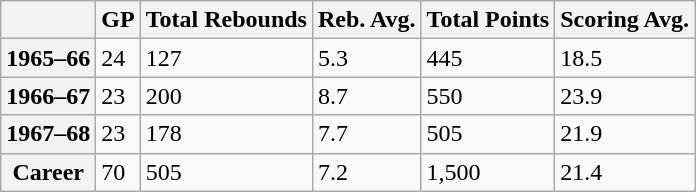<table class="wikitable">
<tr>
<th></th>
<th>GP</th>
<th>Total Rebounds</th>
<th>Reb. Avg.</th>
<th>Total Points</th>
<th>Scoring Avg.</th>
</tr>
<tr>
<th>1965–66</th>
<td>24</td>
<td>127</td>
<td>5.3</td>
<td>445</td>
<td>18.5</td>
</tr>
<tr>
<th>1966–67</th>
<td>23</td>
<td>200</td>
<td>8.7</td>
<td>550</td>
<td>23.9</td>
</tr>
<tr>
<th>1967–68</th>
<td>23</td>
<td>178</td>
<td>7.7</td>
<td>505</td>
<td>21.9</td>
</tr>
<tr>
<th>Career</th>
<td>70</td>
<td>505</td>
<td>7.2</td>
<td>1,500</td>
<td>21.4</td>
</tr>
</table>
